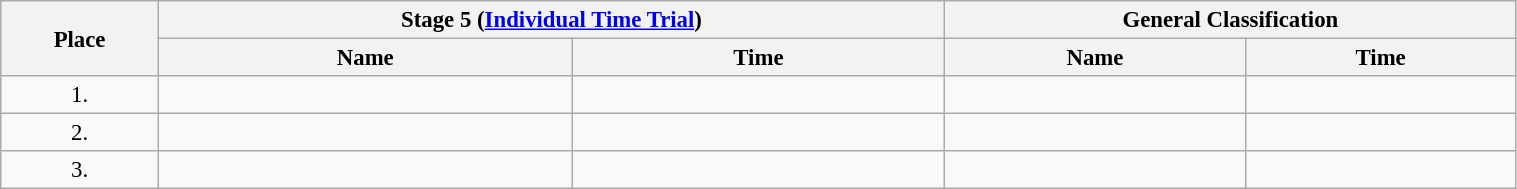<table class=wikitable style="font-size:95%" width="80%">
<tr>
<th rowspan="2">Place</th>
<th colspan="2">Stage 5 (<a href='#'>Individual Time Trial</a>)</th>
<th colspan="2">General Classification</th>
</tr>
<tr>
<th>Name</th>
<th>Time</th>
<th>Name</th>
<th>Time</th>
</tr>
<tr>
<td align="center">1.</td>
<td></td>
<td></td>
<td></td>
<td></td>
</tr>
<tr>
<td align="center">2.</td>
<td></td>
<td></td>
<td></td>
<td></td>
</tr>
<tr>
<td align="center">3.</td>
<td></td>
<td></td>
<td></td>
<td></td>
</tr>
</table>
